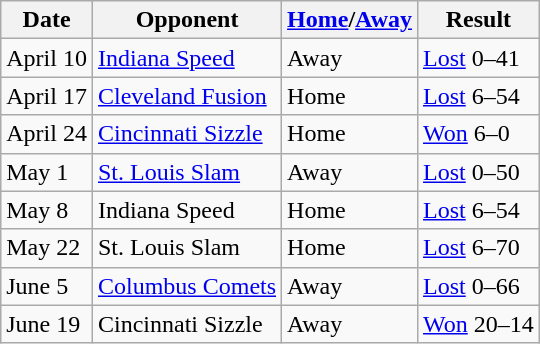<table class="wikitable">
<tr>
<th>Date</th>
<th>Opponent</th>
<th><a href='#'>Home</a>/<a href='#'>Away</a></th>
<th>Result</th>
</tr>
<tr>
<td>April 10</td>
<td><a href='#'>Indiana Speed</a></td>
<td>Away</td>
<td><a href='#'>Lost</a> 0–41</td>
</tr>
<tr>
<td>April 17</td>
<td><a href='#'>Cleveland Fusion</a></td>
<td>Home</td>
<td><a href='#'>Lost</a> 6–54</td>
</tr>
<tr>
<td>April 24</td>
<td><a href='#'>Cincinnati Sizzle</a></td>
<td>Home</td>
<td><a href='#'>Won</a> 6–0</td>
</tr>
<tr>
<td>May 1</td>
<td><a href='#'>St. Louis Slam</a></td>
<td>Away</td>
<td><a href='#'>Lost</a> 0–50</td>
</tr>
<tr>
<td>May 8</td>
<td>Indiana Speed</td>
<td>Home</td>
<td><a href='#'>Lost</a> 6–54</td>
</tr>
<tr>
<td>May 22</td>
<td>St. Louis Slam</td>
<td>Home</td>
<td><a href='#'>Lost</a> 6–70</td>
</tr>
<tr>
<td>June 5</td>
<td><a href='#'>Columbus Comets</a></td>
<td>Away</td>
<td><a href='#'>Lost</a> 0–66</td>
</tr>
<tr>
<td>June 19</td>
<td>Cincinnati Sizzle</td>
<td>Away</td>
<td><a href='#'>Won</a> 20–14</td>
</tr>
</table>
